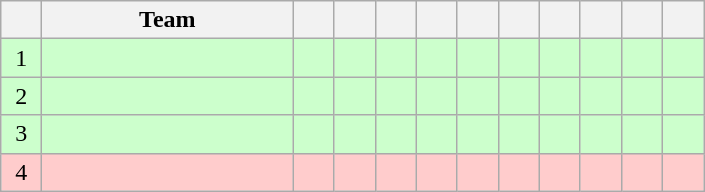<table class=wikitable style="text-align: center;">
<tr>
<th style="width: 20px;"></th>
<th style="width: 160px;">Team</th>
<th style="width: 20px;"></th>
<th style="width: 20px;"></th>
<th style="width: 20px;"></th>
<th style="width: 20px;"></th>
<th style="width: 20px;"></th>
<th style="width: 20px;"></th>
<th style="width: 20px;"></th>
<th style="width: 20px;"></th>
<th style="width: 20px;"></th>
<th style="width: 20px;"></th>
</tr>
<tr style="background: #CCFFCC;">
<td>1</td>
<td style="text-align: left;"></td>
<td></td>
<td></td>
<td></td>
<td></td>
<td></td>
<td></td>
<td></td>
<td></td>
<td></td>
<td></td>
</tr>
<tr style="background: #CCFFCC;">
<td>2</td>
<td style="text-align: left;"></td>
<td></td>
<td></td>
<td></td>
<td></td>
<td></td>
<td></td>
<td></td>
<td></td>
<td></td>
<td></td>
</tr>
<tr style="background: #CCFFCC;">
<td>3</td>
<td style="text-align: left;"></td>
<td></td>
<td></td>
<td></td>
<td></td>
<td></td>
<td></td>
<td></td>
<td></td>
<td></td>
<td></td>
</tr>
<tr style="background: #FFCCCC;">
<td>4</td>
<td style="text-align: left;"></td>
<td></td>
<td></td>
<td></td>
<td></td>
<td></td>
<td></td>
<td></td>
<td></td>
<td></td>
<td></td>
</tr>
</table>
